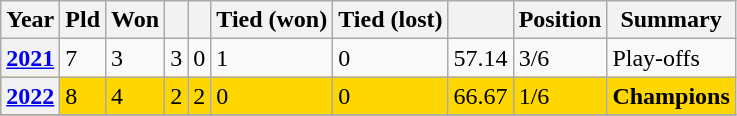<table class="wikitable sortable">
<tr>
<th>Year</th>
<th>Pld</th>
<th>Won</th>
<th></th>
<th></th>
<th>Tied (won)</th>
<th>Tied (lost)</th>
<th></th>
<th>Position</th>
<th>Summary</th>
</tr>
<tr>
<th><a href='#'>2021</a></th>
<td>7</td>
<td>3</td>
<td>3</td>
<td>0</td>
<td>1</td>
<td>0</td>
<td>57.14</td>
<td>3/6</td>
<td>Play-offs</td>
</tr>
<tr style="background:gold;">
<th><a href='#'>2022</a></th>
<td>8</td>
<td>4</td>
<td>2</td>
<td>2</td>
<td>0</td>
<td>0</td>
<td>66.67</td>
<td>1/6</td>
<td><strong>Champions</strong></td>
</tr>
<tr>
</tr>
</table>
